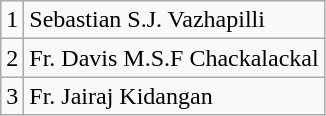<table class="wikitable">
<tr>
<td>1</td>
<td>Sebastian S.J. Vazhapilli</td>
</tr>
<tr>
<td>2</td>
<td>Fr. Davis M.S.F Chackalackal</td>
</tr>
<tr>
<td>3</td>
<td>Fr. Jairaj Kidangan</td>
</tr>
</table>
